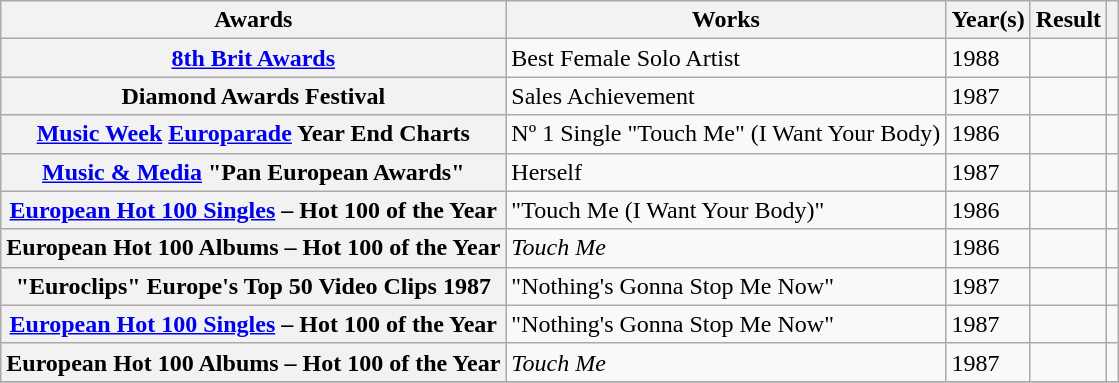<table class="wikitable plainrowheaders sortable" style="margin-right: 0;">
<tr>
<th scope="col">Awards</th>
<th scope="col">Works</th>
<th scope="col">Year(s)</th>
<th scope="col">Result</th>
<th scope="col" class="unsortable"></th>
</tr>
<tr>
<th scope="row"><a href='#'>8th Brit Awards</a></th>
<td>Best Female Solo Artist</td>
<td>1988</td>
<td></td>
<td></td>
</tr>
<tr>
<th scope="row">Diamond Awards Festival</th>
<td>Sales Achievement</td>
<td>1987</td>
<td></td>
<td></td>
</tr>
<tr>
<th scope="row"><a href='#'>Music Week</a> <a href='#'>Europarade</a> Year End Charts</th>
<td>Nº 1 Single "Touch Me" (I Want Your Body)</td>
<td>1986</td>
<td></td>
<td></td>
</tr>
<tr>
<th scope="row"><a href='#'>Music & Media</a> "Pan European Awards"</th>
<td>Herself</td>
<td>1987</td>
<td></td>
<td></td>
</tr>
<tr>
<th scope="row"><a href='#'>European Hot 100 Singles</a> – Hot 100 of the Year</th>
<td>"Touch Me (I Want Your Body)"</td>
<td>1986</td>
<td></td>
<td></td>
</tr>
<tr>
<th scope="row">European Hot 100 Albums – Hot 100 of the Year</th>
<td><em>Touch Me</em></td>
<td>1986</td>
<td></td>
<td></td>
</tr>
<tr>
<th scope="row">"Euroclips" Europe's Top 50 Video Clips 1987</th>
<td>"Nothing's Gonna Stop Me Now"</td>
<td>1987</td>
<td></td>
<td></td>
</tr>
<tr>
<th scope="row"><a href='#'>European Hot 100 Singles</a> – Hot 100 of the Year</th>
<td>"Nothing's Gonna Stop Me Now"</td>
<td>1987</td>
<td></td>
<td></td>
</tr>
<tr>
<th scope="row">European Hot 100 Albums – Hot 100 of the Year</th>
<td><em>Touch Me</em></td>
<td>1987</td>
<td></td>
<td></td>
</tr>
<tr>
</tr>
</table>
